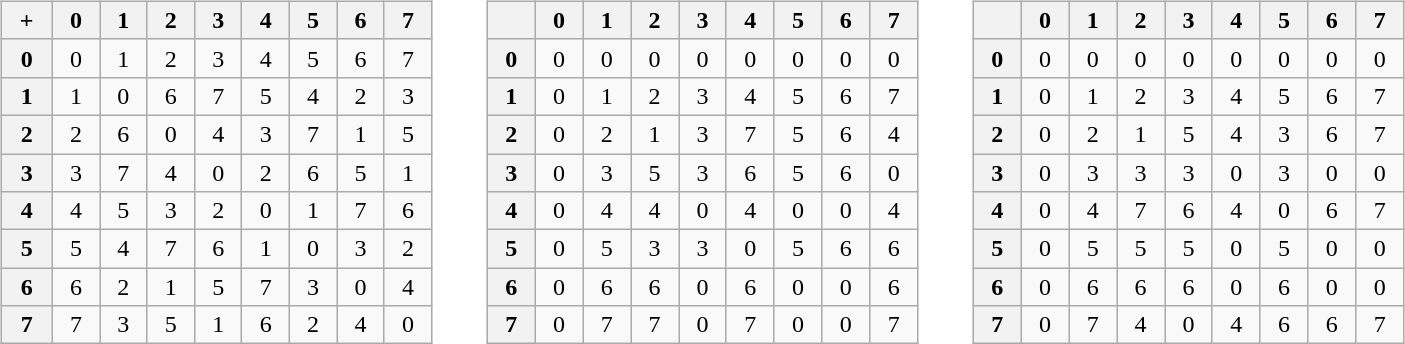<table style="text-align:center">
<tr>
<td align="center"><br><table class="wikitable" style="width:18em; text-align:center">
<tr>
<th>+</th>
<th>0</th>
<th>1</th>
<th>2</th>
<th>3</th>
<th>4</th>
<th>5</th>
<th>6</th>
<th>7</th>
</tr>
<tr>
<th>0</th>
<td>0</td>
<td>1</td>
<td>2</td>
<td>3</td>
<td>4</td>
<td>5</td>
<td>6</td>
<td>7</td>
</tr>
<tr>
<th>1</th>
<td>1</td>
<td>0</td>
<td>6</td>
<td>7</td>
<td>5</td>
<td>4</td>
<td>2</td>
<td>3</td>
</tr>
<tr>
<th>2</th>
<td>2</td>
<td>6</td>
<td>0</td>
<td>4</td>
<td>3</td>
<td>7</td>
<td>1</td>
<td>5</td>
</tr>
<tr>
<th>3</th>
<td>3</td>
<td>7</td>
<td>4</td>
<td>0</td>
<td>2</td>
<td>6</td>
<td>5</td>
<td>1</td>
</tr>
<tr>
<th>4</th>
<td>4</td>
<td>5</td>
<td>3</td>
<td>2</td>
<td>0</td>
<td>1</td>
<td>7</td>
<td>6</td>
</tr>
<tr>
<th>5</th>
<td>5</td>
<td>4</td>
<td>7</td>
<td>6</td>
<td>1</td>
<td>0</td>
<td>3</td>
<td>2</td>
</tr>
<tr>
<th>6</th>
<td>6</td>
<td>2</td>
<td>1</td>
<td>5</td>
<td>7</td>
<td>3</td>
<td>0</td>
<td>4</td>
</tr>
<tr>
<th>7</th>
<td>7</td>
<td>3</td>
<td>5</td>
<td>1</td>
<td>6</td>
<td>2</td>
<td>4</td>
<td>0</td>
</tr>
</table>
</td>
<td>   </td>
<td align="center"><br><table class="wikitable" style="width:18em; text-align:center">
<tr>
<th></th>
<th>0</th>
<th>1</th>
<th>2</th>
<th>3</th>
<th>4</th>
<th>5</th>
<th>6</th>
<th>7</th>
</tr>
<tr>
<th>0</th>
<td>0</td>
<td>0</td>
<td>0</td>
<td>0</td>
<td>0</td>
<td>0</td>
<td>0</td>
<td>0</td>
</tr>
<tr>
<th>1</th>
<td>0</td>
<td>1</td>
<td>2</td>
<td>3</td>
<td>4</td>
<td>5</td>
<td>6</td>
<td>7</td>
</tr>
<tr>
<th>2</th>
<td>0</td>
<td>2</td>
<td>1</td>
<td>3</td>
<td>7</td>
<td>5</td>
<td>6</td>
<td>4</td>
</tr>
<tr>
<th>3</th>
<td>0</td>
<td>3</td>
<td>5</td>
<td>3</td>
<td>6</td>
<td>5</td>
<td>6</td>
<td>0</td>
</tr>
<tr>
<th>4</th>
<td>0</td>
<td>4</td>
<td>4</td>
<td>0</td>
<td>4</td>
<td>0</td>
<td>0</td>
<td>4</td>
</tr>
<tr>
<th>5</th>
<td>0</td>
<td>5</td>
<td>3</td>
<td>3</td>
<td>0</td>
<td>5</td>
<td>6</td>
<td>6</td>
</tr>
<tr>
<th>6</th>
<td>0</td>
<td>6</td>
<td>6</td>
<td>0</td>
<td>6</td>
<td>0</td>
<td>0</td>
<td>6</td>
</tr>
<tr>
<th>7</th>
<td>0</td>
<td>7</td>
<td>7</td>
<td>0</td>
<td>7</td>
<td>0</td>
<td>0</td>
<td>7</td>
</tr>
</table>
</td>
<td>   </td>
<td align="center"><br><table class="wikitable" style="width:18em; text-align:center">
<tr>
<th></th>
<th>0</th>
<th>1</th>
<th>2</th>
<th>3</th>
<th>4</th>
<th>5</th>
<th>6</th>
<th>7</th>
</tr>
<tr>
<th>0</th>
<td>0</td>
<td>0</td>
<td>0</td>
<td>0</td>
<td>0</td>
<td>0</td>
<td>0</td>
<td>0</td>
</tr>
<tr>
<th>1</th>
<td>0</td>
<td>1</td>
<td>2</td>
<td>3</td>
<td>4</td>
<td>5</td>
<td>6</td>
<td>7</td>
</tr>
<tr>
<th>2</th>
<td>0</td>
<td>2</td>
<td>1</td>
<td>5</td>
<td>4</td>
<td>3</td>
<td>6</td>
<td>7</td>
</tr>
<tr>
<th>3</th>
<td>0</td>
<td>3</td>
<td>3</td>
<td>3</td>
<td>0</td>
<td>3</td>
<td>0</td>
<td>0</td>
</tr>
<tr>
<th>4</th>
<td>0</td>
<td>4</td>
<td>7</td>
<td>6</td>
<td>4</td>
<td>0</td>
<td>6</td>
<td>7</td>
</tr>
<tr>
<th>5</th>
<td>0</td>
<td>5</td>
<td>5</td>
<td>5</td>
<td>0</td>
<td>5</td>
<td>0</td>
<td>0</td>
</tr>
<tr>
<th>6</th>
<td>0</td>
<td>6</td>
<td>6</td>
<td>6</td>
<td>0</td>
<td>6</td>
<td>0</td>
<td>0</td>
</tr>
<tr>
<th>7</th>
<td>0</td>
<td>7</td>
<td>4</td>
<td>0</td>
<td>4</td>
<td>6</td>
<td>6</td>
<td>7</td>
</tr>
</table>
</td>
</tr>
</table>
